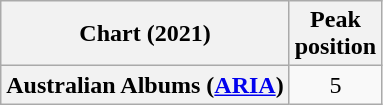<table class="wikitable plainrowheaders"  style="text-align:center;">
<tr>
<th scope="col">Chart (2021)</th>
<th scope="col">Peak<br>position</th>
</tr>
<tr>
<th scope="row">Australian Albums (<a href='#'>ARIA</a>)</th>
<td>5</td>
</tr>
</table>
